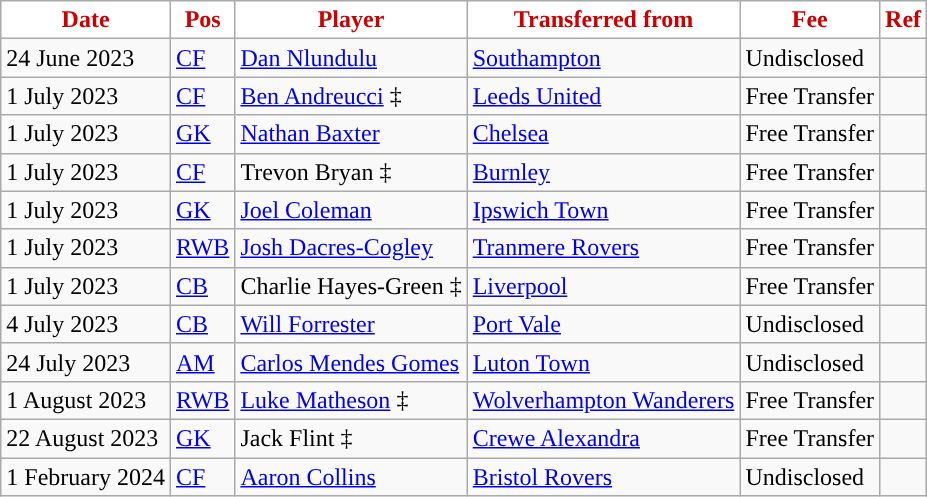<table class="wikitable plainrowheaders sortable">
<tr>
<th style="background:#ffffff;color:#cc0000;">Date</th>
<th style="background:#ffffff;color:#cc0000;">Pos</th>
<th style="background:#ffffff;color:#cc0000;">Player</th>
<th style="background:#ffffff;color:#cc0000;">Transferred from</th>
<th style="background:#ffffff;color:#cc0000;">Fee</th>
<th style="background:#ffffff;color:#cc0000;">Ref</th>
</tr>
<tr>
<td>24 June 2023</td>
<td><a href='#'>CF</a></td>
<td> <a href='#'>Dan Nlundulu</a></td>
<td> <a href='#'>Southampton</a></td>
<td>Undisclosed</td>
<td></td>
</tr>
<tr>
<td>1 July 2023</td>
<td><a href='#'>CF</a></td>
<td> <a href='#'>Ben Andreucci</a> ‡</td>
<td> <a href='#'>Leeds United</a></td>
<td>Free Transfer</td>
<td></td>
</tr>
<tr>
<td>1 July 2023</td>
<td><a href='#'>GK</a></td>
<td> <a href='#'>Nathan Baxter</a></td>
<td> <a href='#'>Chelsea</a></td>
<td>Free Transfer</td>
<td></td>
</tr>
<tr>
<td>1 July 2023</td>
<td><a href='#'>CF</a></td>
<td> Trevon Bryan ‡</td>
<td> <a href='#'>Burnley</a></td>
<td>Free Transfer</td>
<td></td>
</tr>
<tr>
<td>1 July 2023</td>
<td><a href='#'>GK</a></td>
<td> <a href='#'>Joel Coleman</a></td>
<td> <a href='#'>Ipswich Town</a></td>
<td>Free Transfer</td>
<td></td>
</tr>
<tr>
<td>1 July 2023</td>
<td><a href='#'>RWB</a></td>
<td> <a href='#'>Josh Dacres-Cogley</a></td>
<td> <a href='#'>Tranmere Rovers</a></td>
<td>Free Transfer</td>
<td></td>
</tr>
<tr>
<td>1 July 2023</td>
<td><a href='#'>CB</a></td>
<td> Charlie Hayes-Green ‡</td>
<td> <a href='#'>Liverpool</a></td>
<td>Free Transfer</td>
<td></td>
</tr>
<tr>
<td>4 July 2023</td>
<td><a href='#'>CB</a></td>
<td> <a href='#'>Will Forrester</a></td>
<td> <a href='#'>Port Vale</a></td>
<td>Undisclosed</td>
<td></td>
</tr>
<tr>
<td>24 July 2023</td>
<td><a href='#'>AM</a></td>
<td> <a href='#'>Carlos Mendes Gomes</a></td>
<td> <a href='#'>Luton Town</a></td>
<td>Undisclosed</td>
<td></td>
</tr>
<tr>
<td>1 August 2023</td>
<td><a href='#'>RWB</a></td>
<td> <a href='#'>Luke Matheson</a> ‡</td>
<td> <a href='#'>Wolverhampton Wanderers</a></td>
<td>Free Transfer</td>
<td></td>
</tr>
<tr>
<td>22 August 2023</td>
<td><a href='#'>GK</a></td>
<td> Jack Flint ‡</td>
<td> <a href='#'>Crewe Alexandra</a></td>
<td>Free Transfer</td>
<td></td>
</tr>
<tr>
<td>1 February 2024</td>
<td><a href='#'>CF</a></td>
<td> <a href='#'>Aaron Collins</a></td>
<td> <a href='#'>Bristol Rovers</a></td>
<td>Undisclosed</td>
<td></td>
</tr>
</table>
